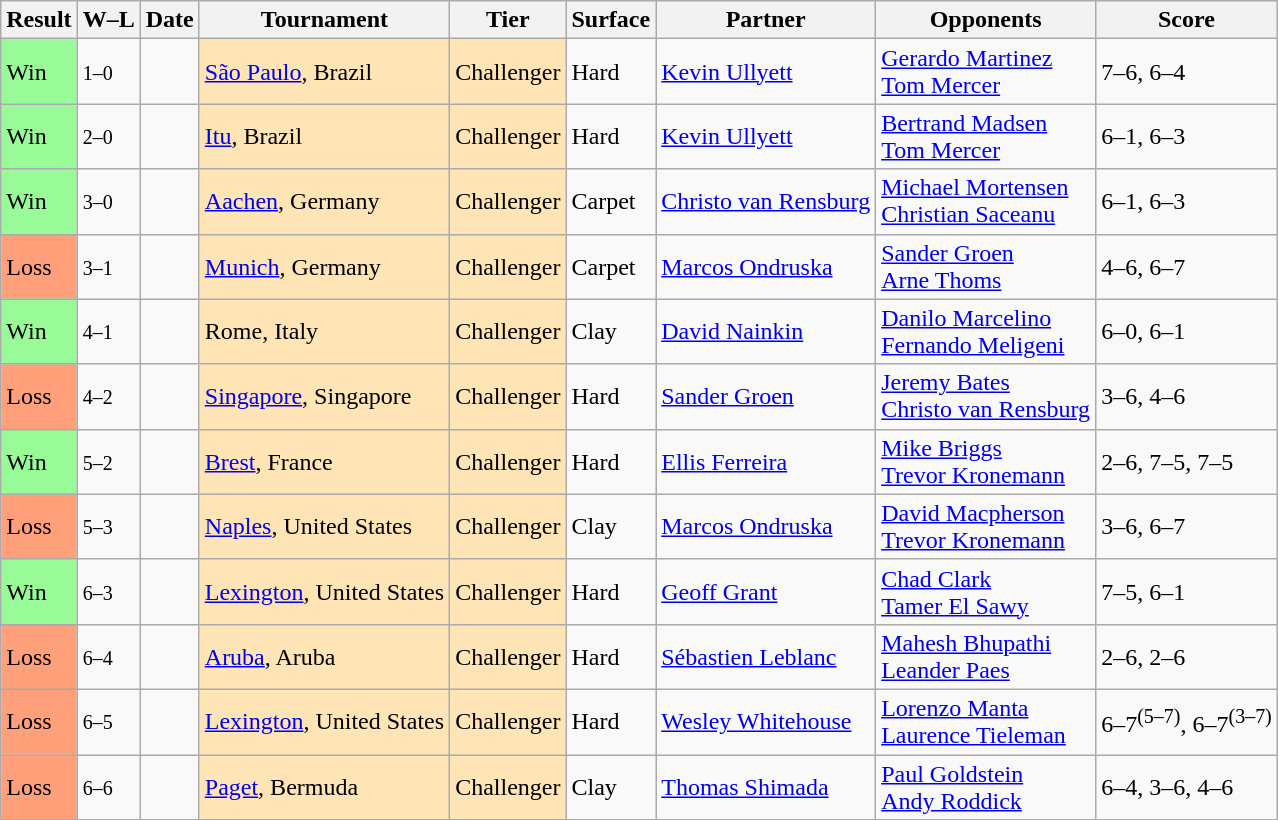<table class="sortable wikitable">
<tr>
<th>Result</th>
<th class="unsortable">W–L</th>
<th>Date</th>
<th>Tournament</th>
<th>Tier</th>
<th>Surface</th>
<th>Partner</th>
<th>Opponents</th>
<th class="unsortable">Score</th>
</tr>
<tr>
<td style="background:#98fb98;">Win</td>
<td><small>1–0</small></td>
<td></td>
<td style="background:moccasin;"><a href='#'>São Paulo</a>, Brazil</td>
<td style="background:moccasin;">Challenger</td>
<td>Hard</td>
<td> <a href='#'>Kevin Ullyett</a></td>
<td> <a href='#'>Gerardo Martinez</a> <br>  <a href='#'>Tom Mercer</a></td>
<td>7–6, 6–4</td>
</tr>
<tr>
<td style="background:#98fb98;">Win</td>
<td><small>2–0</small></td>
<td></td>
<td style="background:moccasin;"><a href='#'>Itu</a>, Brazil</td>
<td style="background:moccasin;">Challenger</td>
<td>Hard</td>
<td> <a href='#'>Kevin Ullyett</a></td>
<td> <a href='#'>Bertrand Madsen</a> <br>  <a href='#'>Tom Mercer</a></td>
<td>6–1, 6–3</td>
</tr>
<tr>
<td style="background:#98fb98;">Win</td>
<td><small>3–0</small></td>
<td></td>
<td style="background:moccasin;"><a href='#'>Aachen</a>, Germany</td>
<td style="background:moccasin;">Challenger</td>
<td>Carpet</td>
<td> <a href='#'>Christo van Rensburg</a></td>
<td> <a href='#'>Michael Mortensen</a> <br>  <a href='#'>Christian Saceanu</a></td>
<td>6–1, 6–3</td>
</tr>
<tr>
<td style="background:#ffa07a;">Loss</td>
<td><small>3–1</small></td>
<td></td>
<td style="background:moccasin;"><a href='#'>Munich</a>, Germany</td>
<td style="background:moccasin;">Challenger</td>
<td>Carpet</td>
<td> <a href='#'>Marcos Ondruska</a></td>
<td> <a href='#'>Sander Groen</a> <br>  <a href='#'>Arne Thoms</a></td>
<td>4–6, 6–7</td>
</tr>
<tr>
<td style="background:#98fb98;">Win</td>
<td><small>4–1</small></td>
<td></td>
<td style="background:moccasin;">Rome, Italy</td>
<td style="background:moccasin;">Challenger</td>
<td>Clay</td>
<td> <a href='#'>David Nainkin</a></td>
<td> <a href='#'>Danilo Marcelino</a> <br>  <a href='#'>Fernando Meligeni</a></td>
<td>6–0, 6–1</td>
</tr>
<tr>
<td style="background:#ffa07a;">Loss</td>
<td><small>4–2</small></td>
<td></td>
<td style="background:moccasin;"><a href='#'>Singapore</a>, Singapore</td>
<td style="background:moccasin;">Challenger</td>
<td>Hard</td>
<td> <a href='#'>Sander Groen</a></td>
<td> <a href='#'>Jeremy Bates</a> <br>  <a href='#'>Christo van Rensburg</a></td>
<td>3–6, 4–6</td>
</tr>
<tr>
<td style="background:#98fb98;">Win</td>
<td><small>5–2</small></td>
<td></td>
<td style="background:moccasin;"><a href='#'>Brest</a>, France</td>
<td style="background:moccasin;">Challenger</td>
<td>Hard</td>
<td> <a href='#'>Ellis Ferreira</a></td>
<td> <a href='#'>Mike Briggs</a> <br>  <a href='#'>Trevor Kronemann</a></td>
<td>2–6, 7–5, 7–5</td>
</tr>
<tr>
<td style="background:#ffa07a;">Loss</td>
<td><small>5–3</small></td>
<td></td>
<td style="background:moccasin;"><a href='#'>Naples</a>, United States</td>
<td style="background:moccasin;">Challenger</td>
<td>Clay</td>
<td> <a href='#'>Marcos Ondruska</a></td>
<td> <a href='#'>David Macpherson</a> <br>  <a href='#'>Trevor Kronemann</a></td>
<td>3–6, 6–7</td>
</tr>
<tr>
<td style="background:#98fb98;">Win</td>
<td><small>6–3</small></td>
<td></td>
<td style="background:moccasin;"><a href='#'>Lexington</a>, United States</td>
<td style="background:moccasin;">Challenger</td>
<td>Hard</td>
<td> <a href='#'>Geoff Grant</a></td>
<td> <a href='#'>Chad Clark</a> <br>  <a href='#'>Tamer El Sawy</a></td>
<td>7–5, 6–1</td>
</tr>
<tr>
<td style="background:#ffa07a;">Loss</td>
<td><small>6–4</small></td>
<td></td>
<td style="background:moccasin;"><a href='#'>Aruba</a>, Aruba</td>
<td style="background:moccasin;">Challenger</td>
<td>Hard</td>
<td> <a href='#'>Sébastien Leblanc</a></td>
<td> <a href='#'>Mahesh Bhupathi</a> <br>  <a href='#'>Leander Paes</a></td>
<td>2–6, 2–6</td>
</tr>
<tr>
<td style="background:#ffa07a;">Loss</td>
<td><small>6–5</small></td>
<td></td>
<td style="background:moccasin;"><a href='#'>Lexington</a>, United States</td>
<td style="background:moccasin;">Challenger</td>
<td>Hard</td>
<td> <a href='#'>Wesley Whitehouse</a></td>
<td> <a href='#'>Lorenzo Manta</a> <br>  <a href='#'>Laurence Tieleman</a></td>
<td>6–7<sup>(5–7)</sup>, 6–7<sup>(3–7)</sup></td>
</tr>
<tr>
<td style="background:#ffa07a;">Loss</td>
<td><small>6–6</small></td>
<td></td>
<td style="background:moccasin;"><a href='#'>Paget</a>, Bermuda</td>
<td style="background:moccasin;">Challenger</td>
<td>Clay</td>
<td> <a href='#'>Thomas Shimada</a></td>
<td> <a href='#'>Paul Goldstein</a> <br>  <a href='#'>Andy Roddick</a></td>
<td>6–4, 3–6, 4–6</td>
</tr>
</table>
